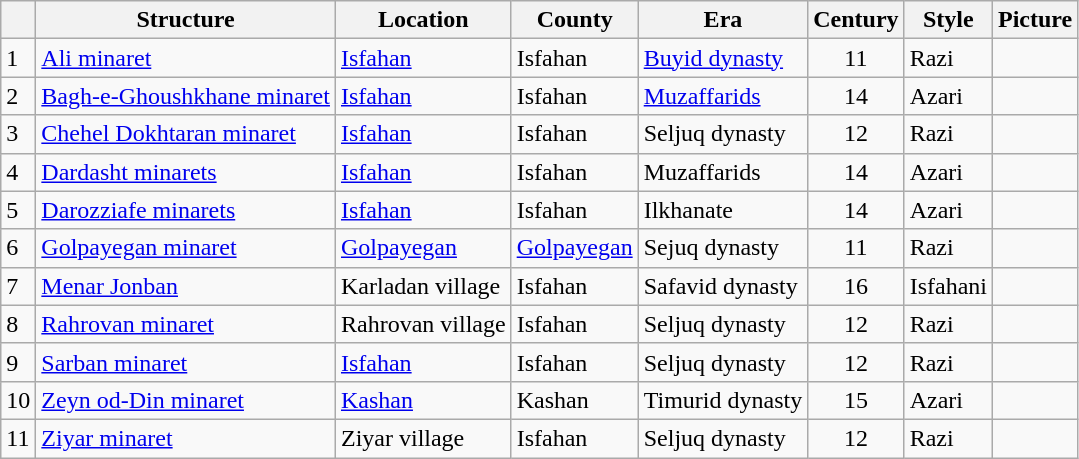<table class="sortable wikitable">
<tr>
<th></th>
<th>Structure</th>
<th>Location</th>
<th>County</th>
<th>Era</th>
<th>Century</th>
<th>Style</th>
<th>Picture</th>
</tr>
<tr>
<td>1</td>
<td><a href='#'>Ali minaret</a></td>
<td><a href='#'>Isfahan</a></td>
<td>Isfahan</td>
<td><a href='#'>Buyid dynasty</a></td>
<td align="center">11</td>
<td>Razi</td>
<td></td>
</tr>
<tr>
<td>2</td>
<td><a href='#'>Bagh-e-Ghoushkhane minaret</a></td>
<td><a href='#'>Isfahan</a></td>
<td>Isfahan</td>
<td><a href='#'>Muzaffarids</a></td>
<td align="center">14</td>
<td>Azari</td>
<td></td>
</tr>
<tr>
<td>3</td>
<td><a href='#'>Chehel Dokhtaran minaret</a></td>
<td><a href='#'>Isfahan</a></td>
<td>Isfahan</td>
<td>Seljuq dynasty</td>
<td align="center">12</td>
<td>Razi</td>
<td></td>
</tr>
<tr>
<td>4</td>
<td><a href='#'>Dardasht minarets</a></td>
<td><a href='#'>Isfahan</a></td>
<td>Isfahan</td>
<td>Muzaffarids</td>
<td align="center">14</td>
<td>Azari</td>
<td></td>
</tr>
<tr>
<td>5</td>
<td><a href='#'>Darozziafe minarets</a></td>
<td><a href='#'>Isfahan</a></td>
<td>Isfahan</td>
<td>Ilkhanate</td>
<td align="center">14</td>
<td>Azari</td>
<td></td>
</tr>
<tr>
<td>6</td>
<td><a href='#'>Golpayegan minaret</a></td>
<td><a href='#'>Golpayegan</a></td>
<td><a href='#'>Golpayegan</a></td>
<td>Sejuq dynasty</td>
<td align="center">11</td>
<td>Razi</td>
<td></td>
</tr>
<tr>
<td>7</td>
<td><a href='#'>Menar Jonban</a></td>
<td>Karladan village</td>
<td>Isfahan</td>
<td>Safavid dynasty</td>
<td align="center">16</td>
<td>Isfahani</td>
<td></td>
</tr>
<tr>
<td>8</td>
<td><a href='#'>Rahrovan minaret</a></td>
<td>Rahrovan village</td>
<td>Isfahan</td>
<td>Seljuq dynasty</td>
<td align="center">12</td>
<td>Razi</td>
<td></td>
</tr>
<tr>
<td>9</td>
<td><a href='#'>Sarban minaret</a></td>
<td><a href='#'>Isfahan</a></td>
<td>Isfahan</td>
<td>Seljuq dynasty</td>
<td align="center">12</td>
<td>Razi</td>
<td></td>
</tr>
<tr>
<td>10</td>
<td><a href='#'>Zeyn od-Din minaret</a></td>
<td><a href='#'>Kashan</a></td>
<td>Kashan</td>
<td>Timurid dynasty</td>
<td align="center">15</td>
<td>Azari</td>
<td></td>
</tr>
<tr>
<td>11</td>
<td><a href='#'>Ziyar minaret</a></td>
<td>Ziyar village</td>
<td>Isfahan</td>
<td>Seljuq dynasty</td>
<td align="center">12</td>
<td>Razi</td>
<td></td>
</tr>
</table>
